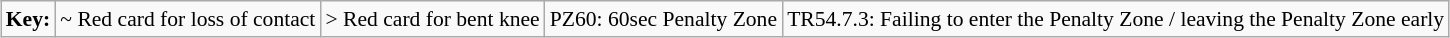<table class="wikitable" style="margin:0.5em auto; font-size:90%; position:relative;">
<tr>
<td><strong>Key:</strong></td>
<td>~ Red card for loss of contact</td>
<td>> Red card for bent knee</td>
<td>PZ60: 60sec Penalty Zone</td>
<td>TR54.7.3: Failing to enter the Penalty Zone / leaving the Penalty Zone early</td>
</tr>
</table>
